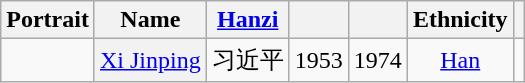<table class="wikitable unsortable" style=text-align:center>
<tr>
<th scope="col">Portrait</th>
<th scope="col">Name</th>
<th scope="col"><a href='#'>Hanzi</a></th>
<th scope="col"></th>
<th scope="col"></th>
<th scope="col">Ethnicity</th>
<th scope=col class="unsortable"></th>
</tr>
<tr>
<td></td>
<th align="center" scope="row" style="font-weight:normal;"><a href='#'>Xi Jinping</a></th>
<td data-sort-value="2">习近平</td>
<td>1953</td>
<td>1974</td>
<td><a href='#'>Han</a></td>
<td></td>
</tr>
</table>
